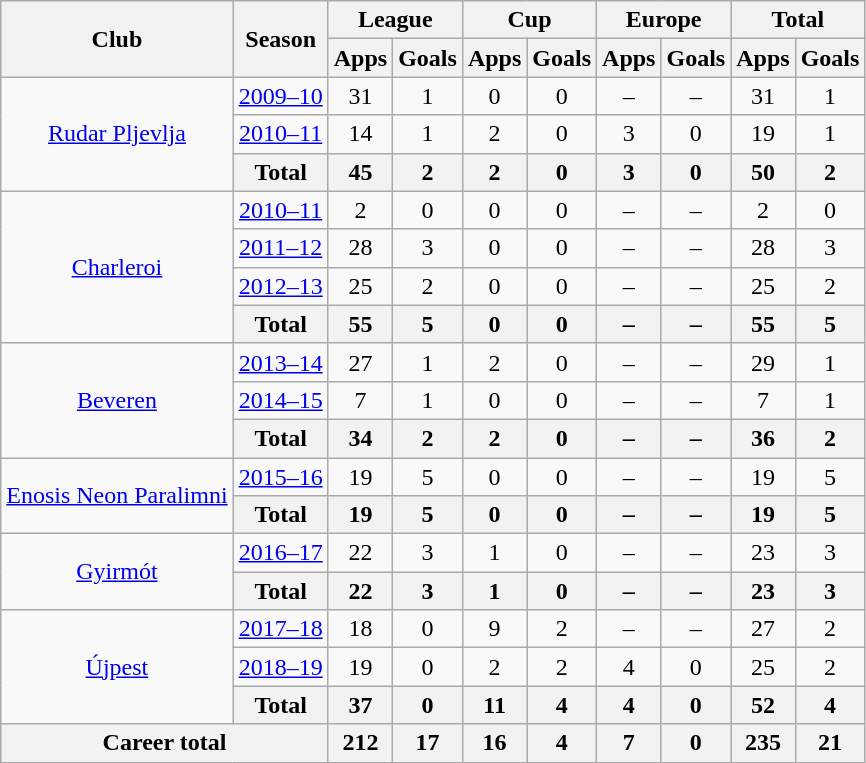<table class="wikitable" style="text-align:center">
<tr>
<th rowspan="2">Club</th>
<th rowspan="2">Season</th>
<th colspan="2">League</th>
<th colspan="2">Cup</th>
<th colspan="2">Europe</th>
<th colspan="2">Total</th>
</tr>
<tr>
<th>Apps</th>
<th>Goals</th>
<th>Apps</th>
<th>Goals</th>
<th>Apps</th>
<th>Goals</th>
<th>Apps</th>
<th>Goals</th>
</tr>
<tr>
<td rowspan="3"><a href='#'>Rudar Pljevlja</a></td>
<td><a href='#'>2009–10</a></td>
<td>31</td>
<td>1</td>
<td>0</td>
<td>0</td>
<td>–</td>
<td>–</td>
<td>31</td>
<td>1</td>
</tr>
<tr>
<td><a href='#'>2010–11</a></td>
<td>14</td>
<td>1</td>
<td>2</td>
<td>0</td>
<td>3</td>
<td>0</td>
<td>19</td>
<td>1</td>
</tr>
<tr>
<th>Total</th>
<th>45</th>
<th>2</th>
<th>2</th>
<th>0</th>
<th>3</th>
<th>0</th>
<th>50</th>
<th>2</th>
</tr>
<tr>
<td rowspan="4"><a href='#'>Charleroi</a></td>
<td><a href='#'>2010–11</a></td>
<td>2</td>
<td>0</td>
<td>0</td>
<td>0</td>
<td>–</td>
<td>–</td>
<td>2</td>
<td>0</td>
</tr>
<tr>
<td><a href='#'>2011–12</a></td>
<td>28</td>
<td>3</td>
<td>0</td>
<td>0</td>
<td>–</td>
<td>–</td>
<td>28</td>
<td>3</td>
</tr>
<tr>
<td><a href='#'>2012–13</a></td>
<td>25</td>
<td>2</td>
<td>0</td>
<td>0</td>
<td>–</td>
<td>–</td>
<td>25</td>
<td>2</td>
</tr>
<tr>
<th>Total</th>
<th>55</th>
<th>5</th>
<th>0</th>
<th>0</th>
<th>–</th>
<th>–</th>
<th>55</th>
<th>5</th>
</tr>
<tr>
<td rowspan="3"><a href='#'>Beveren</a></td>
<td><a href='#'>2013–14</a></td>
<td>27</td>
<td>1</td>
<td>2</td>
<td>0</td>
<td>–</td>
<td>–</td>
<td>29</td>
<td>1</td>
</tr>
<tr>
<td><a href='#'>2014–15</a></td>
<td>7</td>
<td>1</td>
<td>0</td>
<td>0</td>
<td>–</td>
<td>–</td>
<td>7</td>
<td>1</td>
</tr>
<tr>
<th>Total</th>
<th>34</th>
<th>2</th>
<th>2</th>
<th>0</th>
<th>–</th>
<th>–</th>
<th>36</th>
<th>2</th>
</tr>
<tr>
<td rowspan="2"><a href='#'>Enosis Neon Paralimni</a></td>
<td><a href='#'>2015–16</a></td>
<td>19</td>
<td>5</td>
<td>0</td>
<td>0</td>
<td>–</td>
<td>–</td>
<td>19</td>
<td>5</td>
</tr>
<tr>
<th>Total</th>
<th>19</th>
<th>5</th>
<th>0</th>
<th>0</th>
<th>–</th>
<th>–</th>
<th>19</th>
<th>5</th>
</tr>
<tr>
<td rowspan="2"><a href='#'>Gyirmót</a></td>
<td><a href='#'>2016–17</a></td>
<td>22</td>
<td>3</td>
<td>1</td>
<td>0</td>
<td>–</td>
<td>–</td>
<td>23</td>
<td>3</td>
</tr>
<tr>
<th>Total</th>
<th>22</th>
<th>3</th>
<th>1</th>
<th>0</th>
<th>–</th>
<th>–</th>
<th>23</th>
<th>3</th>
</tr>
<tr>
<td rowspan="3"><a href='#'>Újpest</a></td>
<td><a href='#'>2017–18</a></td>
<td>18</td>
<td>0</td>
<td>9</td>
<td>2</td>
<td>–</td>
<td>–</td>
<td>27</td>
<td>2</td>
</tr>
<tr>
<td><a href='#'>2018–19</a></td>
<td>19</td>
<td>0</td>
<td>2</td>
<td>2</td>
<td>4</td>
<td>0</td>
<td>25</td>
<td>2</td>
</tr>
<tr>
<th>Total</th>
<th>37</th>
<th>0</th>
<th>11</th>
<th>4</th>
<th>4</th>
<th>0</th>
<th>52</th>
<th>4</th>
</tr>
<tr>
<th colspan="2">Career total</th>
<th>212</th>
<th>17</th>
<th>16</th>
<th>4</th>
<th>7</th>
<th>0</th>
<th>235</th>
<th>21</th>
</tr>
</table>
